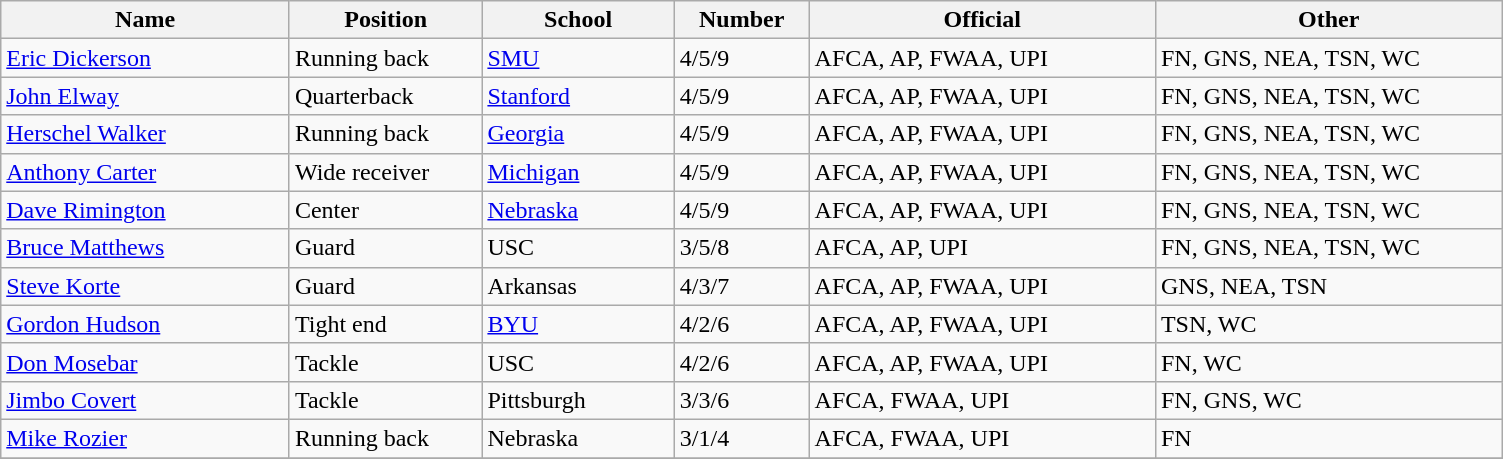<table class="wikitable sortable">
<tr>
<th bgcolor="#DDDDFF" width="15%">Name</th>
<th bgcolor="#DDDDFF" width="10%">Position</th>
<th bgcolor="#DDDDFF" width="10%">School</th>
<th bgcolor="#DDDDFF" width="7%">Number</th>
<th bgcolor="#DDDDFF" width="18%">Official</th>
<th bgcolor="#DDDDFF" width="18%">Other</th>
</tr>
<tr align="left">
<td><a href='#'>Eric Dickerson</a></td>
<td>Running back</td>
<td><a href='#'>SMU</a></td>
<td>4/5/9</td>
<td>AFCA, AP, FWAA, UPI</td>
<td>FN, GNS, NEA, TSN, WC</td>
</tr>
<tr align="left">
<td><a href='#'>John Elway</a></td>
<td>Quarterback</td>
<td><a href='#'>Stanford</a></td>
<td>4/5/9</td>
<td>AFCA, AP, FWAA, UPI</td>
<td>FN, GNS, NEA, TSN, WC</td>
</tr>
<tr align="left">
<td><a href='#'>Herschel Walker</a></td>
<td>Running back</td>
<td><a href='#'>Georgia</a></td>
<td>4/5/9</td>
<td>AFCA, AP, FWAA, UPI</td>
<td>FN, GNS, NEA, TSN, WC</td>
</tr>
<tr align="left">
<td><a href='#'>Anthony Carter</a></td>
<td>Wide receiver</td>
<td><a href='#'>Michigan</a></td>
<td>4/5/9</td>
<td>AFCA, AP, FWAA, UPI</td>
<td>FN, GNS, NEA, TSN, WC</td>
</tr>
<tr align="left">
<td><a href='#'>Dave Rimington</a></td>
<td>Center</td>
<td><a href='#'>Nebraska</a></td>
<td>4/5/9</td>
<td>AFCA, AP, FWAA, UPI</td>
<td>FN, GNS, NEA, TSN, WC</td>
</tr>
<tr align="left">
<td><a href='#'>Bruce Matthews</a></td>
<td>Guard</td>
<td>USC</td>
<td>3/5/8</td>
<td>AFCA, AP, UPI</td>
<td>FN, GNS, NEA, TSN, WC</td>
</tr>
<tr align="left">
<td><a href='#'>Steve Korte</a></td>
<td>Guard</td>
<td>Arkansas</td>
<td>4/3/7</td>
<td>AFCA, AP, FWAA, UPI</td>
<td>GNS, NEA, TSN</td>
</tr>
<tr align="left">
<td><a href='#'>Gordon Hudson</a></td>
<td>Tight end</td>
<td><a href='#'>BYU</a></td>
<td>4/2/6</td>
<td>AFCA, AP, FWAA, UPI</td>
<td>TSN, WC</td>
</tr>
<tr align="left">
<td><a href='#'>Don Mosebar</a></td>
<td>Tackle</td>
<td>USC</td>
<td>4/2/6</td>
<td>AFCA, AP, FWAA, UPI</td>
<td>FN, WC</td>
</tr>
<tr align="left">
<td><a href='#'>Jimbo Covert</a></td>
<td>Tackle</td>
<td>Pittsburgh</td>
<td>3/3/6</td>
<td>AFCA, FWAA, UPI</td>
<td>FN, GNS, WC</td>
</tr>
<tr align="left">
<td><a href='#'>Mike Rozier</a></td>
<td>Running back</td>
<td>Nebraska</td>
<td>3/1/4</td>
<td>AFCA, FWAA, UPI</td>
<td>FN</td>
</tr>
<tr align="left">
</tr>
</table>
